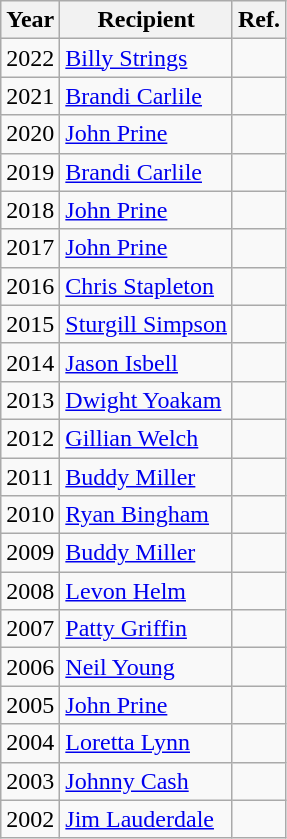<table class="wikitable">
<tr>
<th>Year</th>
<th>Recipient</th>
<th>Ref.</th>
</tr>
<tr>
<td>2022</td>
<td><a href='#'>Billy Strings</a></td>
<td></td>
</tr>
<tr>
<td>2021</td>
<td><a href='#'>Brandi Carlile</a></td>
<td></td>
</tr>
<tr>
<td>2020</td>
<td><a href='#'>John Prine</a></td>
<td></td>
</tr>
<tr>
<td>2019</td>
<td><a href='#'>Brandi Carlile</a></td>
<td></td>
</tr>
<tr>
<td>2018</td>
<td><a href='#'>John Prine</a></td>
<td></td>
</tr>
<tr>
<td>2017</td>
<td><a href='#'>John Prine</a></td>
<td></td>
</tr>
<tr>
<td>2016</td>
<td><a href='#'>Chris Stapleton</a></td>
<td></td>
</tr>
<tr>
<td>2015</td>
<td><a href='#'>Sturgill Simpson</a></td>
<td></td>
</tr>
<tr>
<td>2014</td>
<td><a href='#'>Jason Isbell</a></td>
<td></td>
</tr>
<tr>
<td>2013</td>
<td><a href='#'>Dwight Yoakam</a></td>
<td></td>
</tr>
<tr>
<td>2012</td>
<td><a href='#'>Gillian Welch</a></td>
<td></td>
</tr>
<tr>
<td>2011</td>
<td><a href='#'>Buddy Miller</a></td>
<td></td>
</tr>
<tr>
<td>2010</td>
<td><a href='#'>Ryan Bingham</a></td>
<td></td>
</tr>
<tr>
<td>2009</td>
<td><a href='#'>Buddy Miller</a></td>
<td></td>
</tr>
<tr>
<td>2008</td>
<td><a href='#'>Levon Helm</a></td>
<td></td>
</tr>
<tr>
<td>2007</td>
<td><a href='#'>Patty Griffin</a></td>
<td></td>
</tr>
<tr>
<td>2006</td>
<td><a href='#'>Neil Young</a></td>
<td></td>
</tr>
<tr>
<td>2005</td>
<td><a href='#'>John Prine</a></td>
<td></td>
</tr>
<tr>
<td>2004</td>
<td><a href='#'>Loretta Lynn</a></td>
<td></td>
</tr>
<tr>
<td>2003</td>
<td><a href='#'>Johnny Cash</a></td>
<td></td>
</tr>
<tr>
<td>2002</td>
<td><a href='#'>Jim Lauderdale</a></td>
<td></td>
</tr>
</table>
